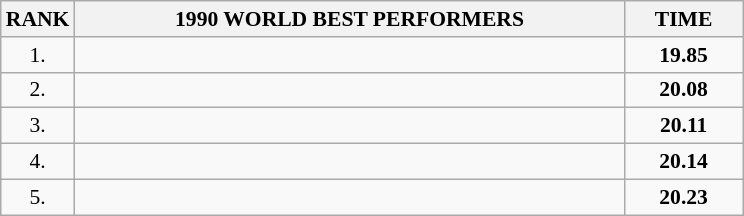<table class="wikitable" style="border-collapse: collapse; font-size: 90%;">
<tr>
<th>RANK</th>
<th align="center" style="width: 25em">1990 WORLD BEST PERFORMERS</th>
<th align="center" style="width: 5em">TIME</th>
</tr>
<tr>
<td align="center">1.</td>
<td></td>
<td align="center"><strong>19.85</strong></td>
</tr>
<tr>
<td align="center">2.</td>
<td></td>
<td align="center"><strong>20.08</strong></td>
</tr>
<tr>
<td align="center">3.</td>
<td></td>
<td align="center"><strong>20.11</strong></td>
</tr>
<tr>
<td align="center">4.</td>
<td></td>
<td align="center"><strong>20.14</strong></td>
</tr>
<tr>
<td align="center">5.</td>
<td></td>
<td align="center"><strong>20.23</strong></td>
</tr>
</table>
